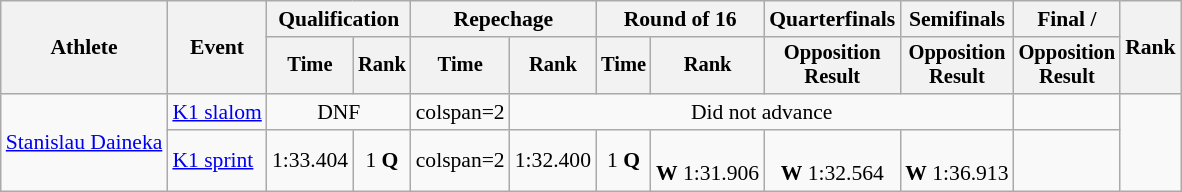<table class="wikitable" style="font-size:90%;">
<tr>
<th rowspan=2>Athlete</th>
<th rowspan=2>Event</th>
<th colspan=2>Qualification</th>
<th colspan=2>Repechage</th>
<th colspan=2>Round of 16</th>
<th>Quarterfinals</th>
<th>Semifinals</th>
<th>Final / </th>
<th rowspan=2>Rank</th>
</tr>
<tr style="font-size:95%">
<th>Time</th>
<th>Rank</th>
<th>Time</th>
<th>Rank</th>
<th>Time</th>
<th>Rank</th>
<th>Opposition <br>Result</th>
<th>Opposition <br>Result</th>
<th>Opposition <br>Result</th>
</tr>
<tr align=center>
<td rowspan=2 align=left><a href='#'>Stanislau Daineka</a></td>
<td align=left><a href='#'>K1 slalom</a></td>
<td colspan=2>DNF</td>
<td>colspan=2 </td>
<td colspan=5>Did not advance</td>
<td></td>
</tr>
<tr align=center>
<td align=left><a href='#'>K1 sprint</a></td>
<td>1:33.404</td>
<td>1 <strong>Q</strong></td>
<td>colspan=2 </td>
<td>1:32.400</td>
<td>1 <strong>Q</strong></td>
<td><br><strong>W</strong> 1:31.906</td>
<td><br><strong>W</strong> 1:32.564</td>
<td><br><strong>W</strong> 1:36.913</td>
<td></td>
</tr>
</table>
